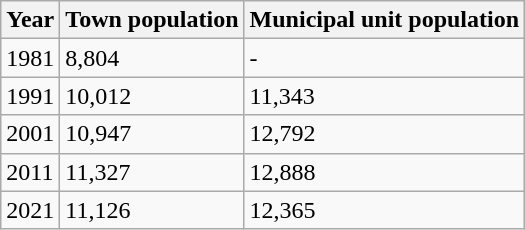<table class=wikitable>
<tr>
<th>Year</th>
<th>Town population</th>
<th>Municipal unit population</th>
</tr>
<tr>
<td>1981</td>
<td>8,804</td>
<td>-</td>
</tr>
<tr>
<td>1991</td>
<td>10,012</td>
<td>11,343</td>
</tr>
<tr>
<td>2001</td>
<td>10,947</td>
<td>12,792</td>
</tr>
<tr>
<td>2011</td>
<td>11,327</td>
<td>12,888</td>
</tr>
<tr>
<td>2021</td>
<td>11,126</td>
<td>12,365</td>
</tr>
</table>
